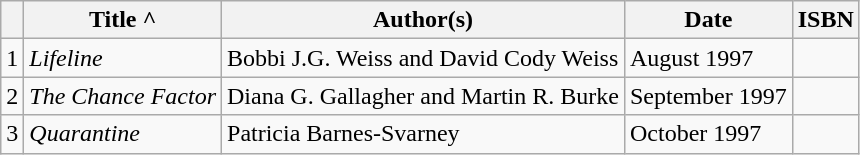<table class="wikitable">
<tr>
<th></th>
<th>Title ^</th>
<th>Author(s)</th>
<th>Date</th>
<th>ISBN</th>
</tr>
<tr>
<td>1</td>
<td><em>Lifeline</em></td>
<td>Bobbi J.G. Weiss and David Cody Weiss</td>
<td>August 1997</td>
<td></td>
</tr>
<tr>
<td>2</td>
<td><em>The Chance Factor</em></td>
<td>Diana G. Gallagher and Martin R. Burke</td>
<td>September 1997</td>
<td></td>
</tr>
<tr>
<td>3</td>
<td><em>Quarantine</em></td>
<td>Patricia Barnes-Svarney</td>
<td>October 1997</td>
<td></td>
</tr>
</table>
